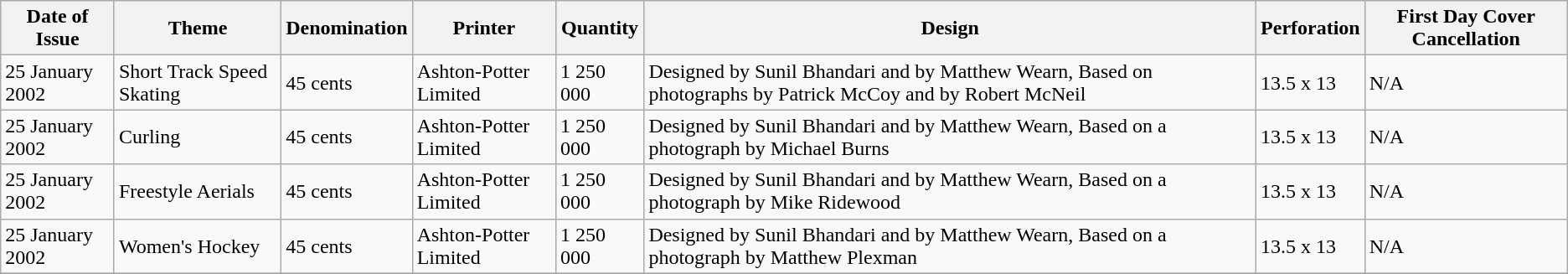<table class="wikitable sortable">
<tr>
<th>Date of Issue</th>
<th>Theme</th>
<th>Denomination</th>
<th>Printer</th>
<th>Quantity</th>
<th>Design</th>
<th>Perforation</th>
<th>First Day Cover Cancellation</th>
</tr>
<tr>
<td>25 January 2002</td>
<td>Short Track Speed Skating</td>
<td>45 cents</td>
<td>Ashton-Potter Limited</td>
<td>1 250 000</td>
<td>Designed by Sunil Bhandari and by Matthew Wearn, Based on photographs by Patrick McCoy and by Robert McNeil</td>
<td>13.5 x 13</td>
<td>N/A</td>
</tr>
<tr>
<td>25 January 2002</td>
<td>Curling</td>
<td>45 cents</td>
<td>Ashton-Potter Limited</td>
<td>1 250 000</td>
<td>Designed by Sunil Bhandari and by Matthew Wearn, Based on a photograph by Michael Burns</td>
<td>13.5 x 13</td>
<td>N/A</td>
</tr>
<tr>
<td>25 January 2002</td>
<td>Freestyle Aerials</td>
<td>45 cents</td>
<td>Ashton-Potter Limited</td>
<td>1 250 000</td>
<td>Designed by Sunil Bhandari and by Matthew Wearn, Based on a photograph by Mike Ridewood</td>
<td>13.5 x 13</td>
<td>N/A</td>
</tr>
<tr>
<td>25 January 2002</td>
<td>Women's Hockey</td>
<td>45 cents</td>
<td>Ashton-Potter Limited</td>
<td>1 250 000</td>
<td>Designed by Sunil Bhandari and by Matthew Wearn, Based on a photograph by Matthew Plexman</td>
<td>13.5 x 13</td>
<td>N/A</td>
</tr>
<tr>
</tr>
</table>
